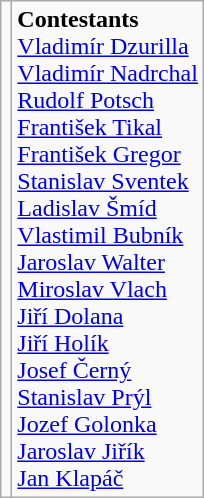<table class="wikitable" style="text-align:center">
<tr>
<td></td>
<td align=left><strong>Contestants</strong><br> <a href='#'>Vladimír Dzurilla</a> <br> <a href='#'>Vladimír Nadrchal</a> <br> <a href='#'>Rudolf Potsch</a> <br> <a href='#'>František Tikal</a> <br> <a href='#'>František Gregor</a> <br> <a href='#'>Stanislav Sventek</a> <br> <a href='#'>Ladislav Šmíd</a> <br> <a href='#'>Vlastimil Bubník</a> <br> <a href='#'>Jaroslav Walter</a> <br> <a href='#'>Miroslav Vlach</a> <br> <a href='#'>Jiří Dolana</a> <br> <a href='#'>Jiří Holík</a> <br> <a href='#'>Josef Černý</a> <br> <a href='#'>Stanislav Prýl</a> <br> <a href='#'>Jozef Golonka</a> <br> <a href='#'>Jaroslav Jiřík</a> <br> <a href='#'>Jan Klapáč</a></td>
</tr>
</table>
